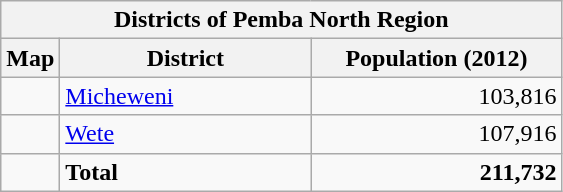<table class="wikitable">
<tr>
<th colspan="3">Districts of Pemba North Region</th>
</tr>
<tr style="text-align:center;">
<th>Map</th>
<th style="width: 10em">District</th>
<th style="width: 10em">Population (2012)</th>
</tr>
<tr>
<td></td>
<td><a href='#'>Micheweni</a></td>
<td style="text-align:right;">103,816</td>
</tr>
<tr>
<td></td>
<td><a href='#'>Wete</a></td>
<td style="text-align:right;">107,916</td>
</tr>
<tr>
<td></td>
<td><strong>Total</strong></td>
<td style="text-align:right;"><strong>211,732</strong></td>
</tr>
</table>
